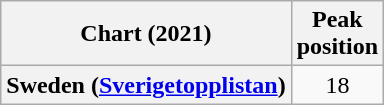<table class="wikitable plainrowheaders" style="text-align:center">
<tr>
<th scope="col">Chart (2021)</th>
<th scope="col">Peak<br>position</th>
</tr>
<tr>
<th scope="row">Sweden (<a href='#'>Sverigetopplistan</a>)</th>
<td>18</td>
</tr>
</table>
